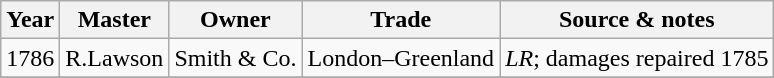<table class=" wikitable">
<tr>
<th>Year</th>
<th>Master</th>
<th>Owner</th>
<th>Trade</th>
<th>Source & notes</th>
</tr>
<tr>
<td>1786</td>
<td>R.Lawson</td>
<td>Smith & Co.</td>
<td>London–Greenland</td>
<td><em>LR</em>; damages repaired 1785</td>
</tr>
<tr>
</tr>
</table>
